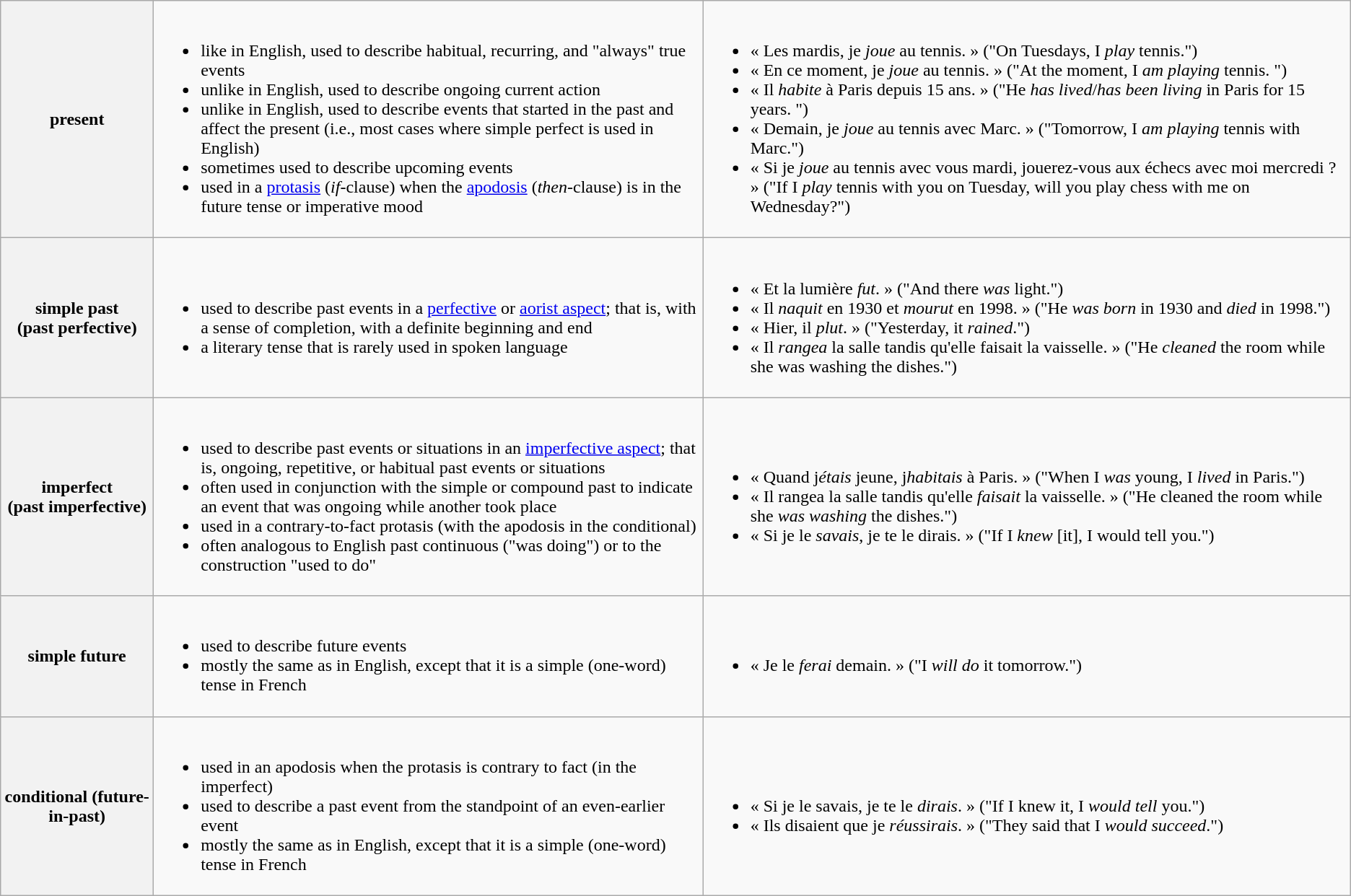<table class="wikitable">
<tr>
<th>present</th>
<td><br><ul><li>like in English, used to describe habitual, recurring, and "always" true events</li><li>unlike in English, used to describe ongoing current action</li><li>unlike in English, used to describe events that started in the past and affect the present (i.e., most cases where simple perfect is used in English)</li><li>sometimes used to describe upcoming events</li><li>used in a <a href='#'>protasis</a> (<em>if</em>-clause) when the <a href='#'>apodosis</a> (<em>then</em>-clause) is in the future tense or imperative mood</li></ul></td>
<td><br><ul><li>« Les mardis, je <em>joue</em> au tennis. » ("On Tuesdays, I <em>play</em> tennis.")</li><li>« En ce moment, je <em>joue</em> au tennis. » ("At the moment, I <em>am playing</em> tennis. ")</li><li>« Il <em>habite</em> à Paris depuis 15 ans. » ("He <em>has lived</em>/<em>has been living</em> in Paris for 15 years. ")</li><li>« Demain, je <em>joue</em> au tennis avec Marc. » ("Tomorrow, I <em>am playing</em> tennis with Marc.")</li><li>« Si je <em>joue</em> au tennis avec vous mardi, jouerez-vous aux échecs avec moi mercredi ? » ("If I <em>play</em> tennis with you on Tuesday, will you play chess with me on Wednesday?")</li></ul></td>
</tr>
<tr>
<th>simple past<br>(past perfective)</th>
<td><br><ul><li>used to describe past events in a <a href='#'>perfective</a> or <a href='#'>aorist aspect</a>; that is, with a sense of completion, with a definite beginning and end</li><li>a literary tense that is rarely used in spoken language</li></ul></td>
<td><br><ul><li>« Et la lumière <em>fut</em>. » ("And there <em>was</em> light.")</li><li>« Il <em>naquit</em> en 1930 et <em>mourut</em> en 1998. » ("He <em>was born</em> in 1930 and <em>died</em> in 1998.")</li><li>« Hier, il <em>plut</em>. » ("Yesterday, it <em>rained</em>.")</li><li>« Il <em>rangea</em> la salle tandis qu'elle faisait la vaisselle. » ("He <em>cleaned</em> the room while she was washing the dishes.")</li></ul></td>
</tr>
<tr>
<th>imperfect<br>(past imperfective)</th>
<td><br><ul><li>used to describe past events or situations in an <a href='#'>imperfective aspect</a>; that is, ongoing, repetitive, or habitual past events or situations</li><li>often used in conjunction with the simple or compound past to indicate an event that was ongoing while another took place</li><li>used in a contrary-to-fact protasis (with the apodosis in the conditional)</li><li>often analogous to English past continuous ("was doing") or to the construction "used to do"</li></ul></td>
<td><br><ul><li>« Quand j<em>étais</em> jeune, j<em>habitais</em> à Paris. » ("When I <em>was</em> young, I <em>lived</em> in Paris.")</li><li>« Il rangea la salle tandis qu'elle <em>faisait</em> la vaisselle. » ("He cleaned the room while she <em>was washing</em> the dishes.")</li><li>« Si je le <em>savais</em>, je te le dirais. » ("If I <em>knew</em> [it], I would tell you.")</li></ul></td>
</tr>
<tr>
<th>simple future</th>
<td><br><ul><li>used to describe future events</li><li>mostly the same as in English, except that it is a simple (one-word) tense in French</li></ul></td>
<td><br><ul><li>« Je le <em>ferai</em> demain. » ("I <em>will do</em> it tomorrow.")</li></ul></td>
</tr>
<tr>
<th>conditional (future-in-past)</th>
<td><br><ul><li>used in an apodosis when the protasis is contrary to fact (in the imperfect)</li><li>used to describe a past event from the standpoint of an even-earlier event</li><li>mostly the same as in English, except that it is a simple (one-word) tense in French</li></ul></td>
<td><br><ul><li>« Si je le savais, je te le <em>dirais</em>. » ("If I knew it, I <em>would tell</em> you.")</li><li>« Ils disaient que je <em>réussirais</em>. » ("They said that I <em>would succeed</em>.")</li></ul></td>
</tr>
</table>
